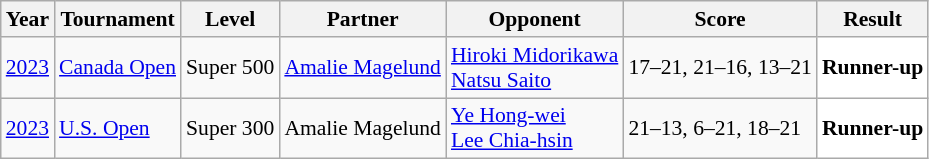<table class="sortable wikitable" style="font-size: 90%;">
<tr>
<th>Year</th>
<th>Tournament</th>
<th>Level</th>
<th>Partner</th>
<th>Opponent</th>
<th>Score</th>
<th>Result</th>
</tr>
<tr>
<td align="center"><a href='#'>2023</a></td>
<td align="left"><a href='#'>Canada Open</a></td>
<td align="left">Super 500</td>
<td align="left"> <a href='#'>Amalie Magelund</a></td>
<td align="left"> <a href='#'>Hiroki Midorikawa</a><br>  <a href='#'>Natsu Saito</a></td>
<td align="left">17–21, 21–16, 13–21</td>
<td style="text-align:left; background:white"> <strong>Runner-up</strong></td>
</tr>
<tr>
<td align="center"><a href='#'>2023</a></td>
<td align="left"><a href='#'>U.S. Open</a></td>
<td align="left">Super 300</td>
<td align="left"> Amalie Magelund</td>
<td align="left"> <a href='#'>Ye Hong-wei</a><br> <a href='#'>Lee Chia-hsin</a></td>
<td align="left">21–13, 6–21, 18–21</td>
<td style="text-align:left; background:white"> <strong>Runner-up</strong></td>
</tr>
</table>
